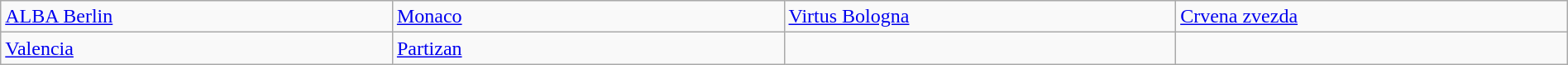<table class="wikitable" style="table-layout:fixed;width:100%;">
<tr>
<td width=210> <a href='#'>ALBA Berlin</a> </td>
<td width=210> <a href='#'>Monaco</a> </td>
<td width=210> <a href='#'>Virtus Bologna</a> </td>
<td width=210> <a href='#'>Crvena zvezda</a> </td>
</tr>
<tr>
<td width=210> <a href='#'>Valencia</a> </td>
<td width=210> <a href='#'>Partizan</a> </td>
<td></td>
<td></td>
</tr>
</table>
